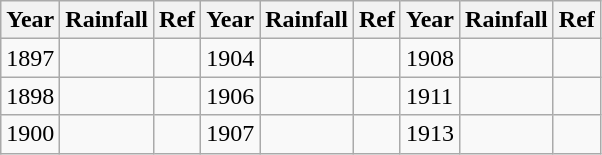<table class="wikitable">
<tr>
<th>Year</th>
<th>Rainfall</th>
<th>Ref</th>
<th>Year</th>
<th>Rainfall</th>
<th>Ref</th>
<th>Year</th>
<th>Rainfall</th>
<th>Ref</th>
</tr>
<tr>
<td>1897</td>
<td></td>
<td></td>
<td>1904</td>
<td></td>
<td></td>
<td>1908</td>
<td></td>
<td></td>
</tr>
<tr>
<td>1898</td>
<td></td>
<td></td>
<td>1906</td>
<td></td>
<td></td>
<td>1911</td>
<td></td>
<td></td>
</tr>
<tr>
<td>1900</td>
<td></td>
<td></td>
<td>1907</td>
<td></td>
<td></td>
<td>1913</td>
<td></td>
<td></td>
</tr>
</table>
